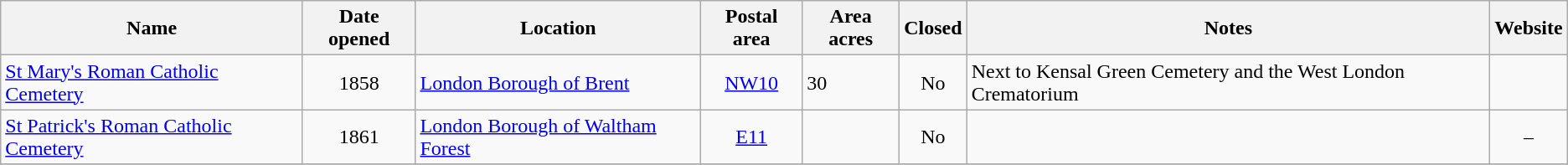<table class="wikitable sortable">
<tr>
<th>Name</th>
<th>Date opened</th>
<th>Location</th>
<th>Postal area</th>
<th>Area acres</th>
<th>Closed</th>
<th>Notes</th>
<th>Website</th>
</tr>
<tr>
<td><a href='#'>St Mary's Roman Catholic Cemetery</a></td>
<td style="text-align:center">1858</td>
<td><a href='#'>London Borough of Brent</a></td>
<td style="text-align:center"><a href='#'>NW10</a></td>
<td>30</td>
<td style="text-align:center">No</td>
<td>Next to Kensal Green Cemetery and the West London Crematorium</td>
<td style="text-align:center"></td>
</tr>
<tr>
<td><a href='#'>St Patrick's Roman Catholic Cemetery</a></td>
<td style="text-align:center">1861</td>
<td><a href='#'>London Borough of Waltham Forest</a></td>
<td style="text-align:center"><a href='#'>E11</a></td>
<td></td>
<td style="text-align:center">No</td>
<td></td>
<td style="text-align:center">–</td>
</tr>
<tr>
</tr>
</table>
